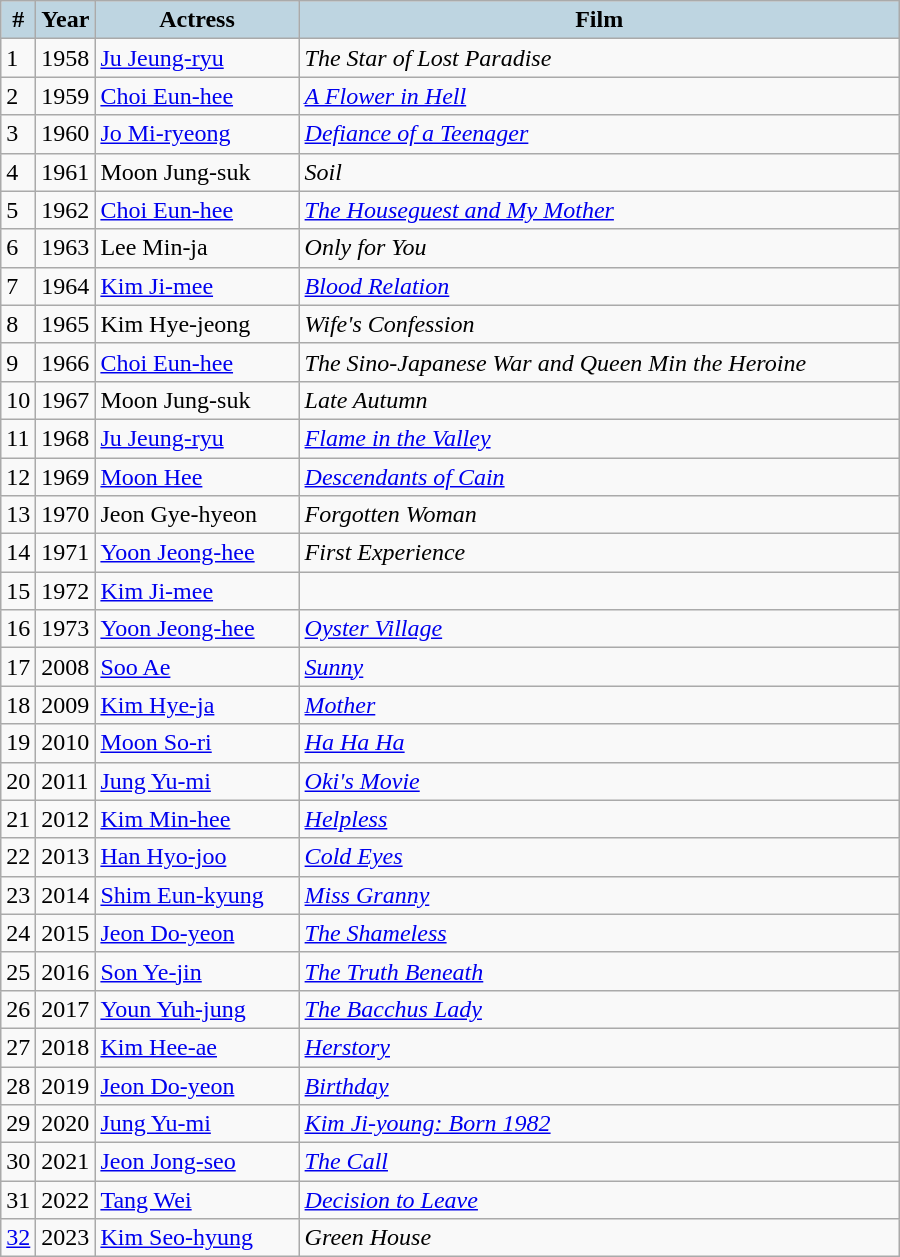<table class="wikitable" style="width:600px">
<tr>
<th style="background:#BED5E1; width:10px">#</th>
<th style="background:#BED5E1; width:10px">Year</th>
<th style="background:#BED5E1;">Actress</th>
<th style="background:#BED5E1;">Film</th>
</tr>
<tr>
<td>1</td>
<td>1958</td>
<td><a href='#'>Ju Jeung-ryu</a></td>
<td><em>The Star of Lost Paradise</em></td>
</tr>
<tr>
<td>2</td>
<td>1959</td>
<td><a href='#'>Choi Eun-hee</a></td>
<td><em><a href='#'>A Flower in Hell</a></em></td>
</tr>
<tr>
<td>3</td>
<td>1960</td>
<td><a href='#'>Jo Mi-ryeong</a></td>
<td><em><a href='#'>Defiance of a Teenager</a></em></td>
</tr>
<tr>
<td>4</td>
<td>1961</td>
<td>Moon Jung-suk</td>
<td><em>Soil</em></td>
</tr>
<tr>
<td>5</td>
<td>1962</td>
<td><a href='#'>Choi Eun-hee</a></td>
<td><em><a href='#'>The Houseguest and My Mother</a></em></td>
</tr>
<tr>
<td>6</td>
<td>1963</td>
<td>Lee Min-ja</td>
<td><em>Only for You</em></td>
</tr>
<tr>
<td>7</td>
<td>1964</td>
<td><a href='#'>Kim Ji-mee</a></td>
<td><em><a href='#'>Blood Relation</a></em></td>
</tr>
<tr>
<td>8</td>
<td>1965</td>
<td>Kim Hye-jeong</td>
<td><em>Wife's Confession</em></td>
</tr>
<tr>
<td>9</td>
<td>1966</td>
<td><a href='#'>Choi Eun-hee</a></td>
<td><em>The Sino-Japanese War and Queen Min the Heroine</em></td>
</tr>
<tr>
<td>10</td>
<td>1967</td>
<td>Moon Jung-suk</td>
<td><em>Late Autumn</em></td>
</tr>
<tr>
<td>11</td>
<td>1968</td>
<td><a href='#'>Ju Jeung-ryu</a></td>
<td><em><a href='#'>Flame in the Valley</a></em></td>
</tr>
<tr>
<td>12</td>
<td>1969</td>
<td><a href='#'>Moon Hee</a></td>
<td><em><a href='#'>Descendants of Cain</a></em></td>
</tr>
<tr>
<td>13</td>
<td>1970</td>
<td>Jeon Gye-hyeon</td>
<td><em>Forgotten Woman</em></td>
</tr>
<tr>
<td>14</td>
<td>1971</td>
<td><a href='#'>Yoon Jeong-hee</a></td>
<td><em>First Experience</em></td>
</tr>
<tr>
<td>15</td>
<td>1972</td>
<td><a href='#'>Kim Ji-mee</a></td>
<td></td>
</tr>
<tr>
<td>16</td>
<td>1973</td>
<td><a href='#'>Yoon Jeong-hee</a></td>
<td><em><a href='#'>Oyster Village</a></em></td>
</tr>
<tr>
<td>17</td>
<td>2008</td>
<td><a href='#'>Soo Ae</a></td>
<td><em><a href='#'>Sunny</a></em></td>
</tr>
<tr>
<td>18</td>
<td>2009</td>
<td><a href='#'>Kim Hye-ja</a></td>
<td><em><a href='#'>Mother</a></em></td>
</tr>
<tr>
<td>19</td>
<td>2010</td>
<td><a href='#'>Moon So-ri</a></td>
<td><em><a href='#'>Ha Ha Ha</a></em></td>
</tr>
<tr>
<td>20</td>
<td>2011</td>
<td><a href='#'>Jung Yu-mi</a></td>
<td><em><a href='#'>Oki's Movie</a></em></td>
</tr>
<tr>
<td>21</td>
<td>2012</td>
<td><a href='#'>Kim Min-hee</a></td>
<td><em><a href='#'>Helpless</a></em></td>
</tr>
<tr>
<td>22</td>
<td>2013</td>
<td><a href='#'>Han Hyo-joo</a></td>
<td><em><a href='#'>Cold Eyes</a></em></td>
</tr>
<tr>
<td>23</td>
<td>2014</td>
<td><a href='#'>Shim Eun-kyung</a></td>
<td><em><a href='#'>Miss Granny</a></em></td>
</tr>
<tr>
<td>24</td>
<td>2015</td>
<td><a href='#'>Jeon Do-yeon</a></td>
<td><em><a href='#'>The Shameless</a></em></td>
</tr>
<tr>
<td>25</td>
<td>2016</td>
<td><a href='#'>Son Ye-jin</a></td>
<td><em><a href='#'>The Truth Beneath</a></em></td>
</tr>
<tr>
<td>26</td>
<td>2017</td>
<td><a href='#'>Youn Yuh-jung</a></td>
<td><em><a href='#'>The Bacchus Lady</a></em></td>
</tr>
<tr>
<td>27</td>
<td>2018</td>
<td><a href='#'>Kim Hee-ae</a></td>
<td><em><a href='#'>Herstory</a></em></td>
</tr>
<tr>
<td>28</td>
<td>2019</td>
<td><a href='#'>Jeon Do-yeon</a></td>
<td><em><a href='#'>Birthday</a></em></td>
</tr>
<tr>
<td>29</td>
<td>2020</td>
<td><a href='#'>Jung Yu-mi</a></td>
<td><a href='#'><em>Kim Ji-young: Born 1982</em></a></td>
</tr>
<tr>
<td>30</td>
<td>2021</td>
<td><a href='#'>Jeon Jong-seo</a></td>
<td><a href='#'><em>The Call</em></a></td>
</tr>
<tr>
<td>31</td>
<td>2022</td>
<td><a href='#'>Tang Wei</a></td>
<td><em><a href='#'>Decision to Leave</a></em></td>
</tr>
<tr>
<td><a href='#'>32</a></td>
<td>2023</td>
<td><a href='#'>Kim Seo-hyung</a></td>
<td><em>Green House</em></td>
</tr>
</table>
